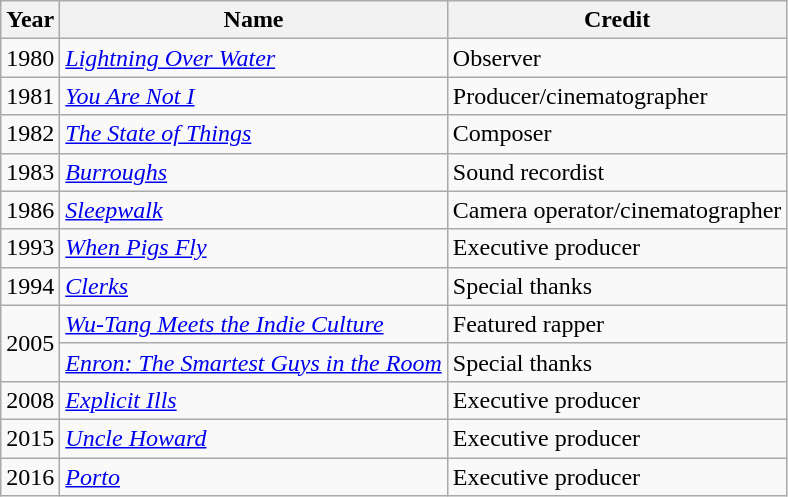<table class="wikitable">
<tr>
<th>Year</th>
<th>Name</th>
<th>Credit</th>
</tr>
<tr>
<td>1980</td>
<td><em><a href='#'>Lightning Over Water</a></em></td>
<td>Observer</td>
</tr>
<tr>
<td>1981</td>
<td><em><a href='#'>You Are Not I</a></em></td>
<td>Producer/cinematographer</td>
</tr>
<tr>
<td>1982</td>
<td><em><a href='#'>The State of Things</a></em></td>
<td>Composer</td>
</tr>
<tr>
<td>1983</td>
<td><em><a href='#'>Burroughs</a></em></td>
<td>Sound recordist</td>
</tr>
<tr>
<td>1986</td>
<td><em><a href='#'>Sleepwalk</a></em></td>
<td>Camera operator/cinematographer</td>
</tr>
<tr>
<td>1993</td>
<td><em><a href='#'>When Pigs Fly</a></em></td>
<td>Executive producer</td>
</tr>
<tr>
<td>1994</td>
<td><em><a href='#'>Clerks</a></em></td>
<td>Special thanks</td>
</tr>
<tr>
<td rowspan=2>2005</td>
<td><em><a href='#'>Wu-Tang Meets the Indie Culture</a></em></td>
<td>Featured rapper</td>
</tr>
<tr>
<td><em><a href='#'>Enron: The Smartest Guys in the Room</a></em></td>
<td>Special thanks</td>
</tr>
<tr>
<td>2008</td>
<td><em><a href='#'>Explicit Ills</a></em></td>
<td>Executive producer</td>
</tr>
<tr>
<td>2015</td>
<td><em><a href='#'>Uncle Howard</a></em></td>
<td>Executive producer</td>
</tr>
<tr>
<td>2016</td>
<td><em><a href='#'>Porto</a></em></td>
<td>Executive producer</td>
</tr>
</table>
